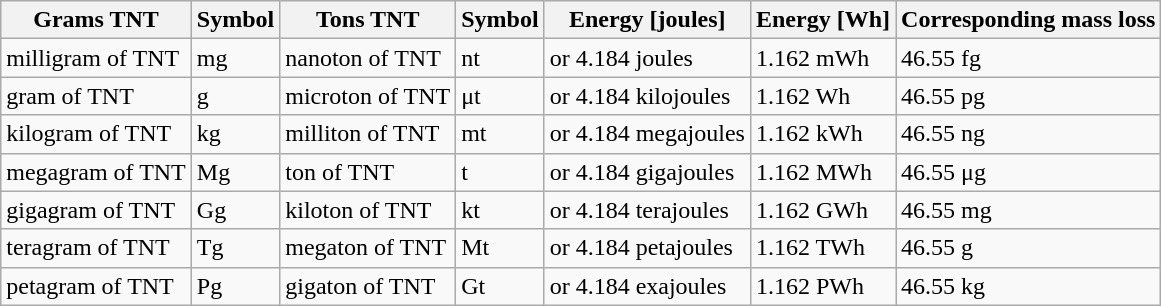<table class="wikitable">
<tr>
<th>Grams TNT</th>
<th>Symbol</th>
<th>Tons TNT</th>
<th>Symbol</th>
<th>Energy [joules]</th>
<th>Energy [Wh]</th>
<th>Corresponding mass loss</th>
</tr>
<tr>
<td>milligram of TNT</td>
<td>mg</td>
<td>nanoton of TNT</td>
<td>nt</td>
<td> or 4.184 joules</td>
<td>1.162 mWh</td>
<td>46.55 fg</td>
</tr>
<tr>
<td>gram of TNT</td>
<td>g</td>
<td>microton of TNT</td>
<td>μt</td>
<td> or 4.184 kilojoules</td>
<td>1.162 Wh</td>
<td>46.55 pg</td>
</tr>
<tr>
<td>kilogram of TNT</td>
<td>kg</td>
<td>milliton of TNT</td>
<td>mt</td>
<td> or 4.184 megajoules</td>
<td>1.162 kWh</td>
<td>46.55 ng</td>
</tr>
<tr>
<td>megagram of TNT</td>
<td>Mg</td>
<td>ton of TNT</td>
<td>t</td>
<td> or 4.184 gigajoules</td>
<td>1.162 MWh</td>
<td>46.55 μg</td>
</tr>
<tr>
<td>gigagram of TNT</td>
<td>Gg</td>
<td>kiloton of TNT</td>
<td>kt</td>
<td> or 4.184 terajoules</td>
<td>1.162 GWh</td>
<td>46.55 mg</td>
</tr>
<tr>
<td>teragram of TNT</td>
<td>Tg</td>
<td>megaton of TNT</td>
<td>Mt</td>
<td> or 4.184 petajoules</td>
<td>1.162 TWh</td>
<td>46.55 g</td>
</tr>
<tr>
<td>petagram of TNT</td>
<td>Pg</td>
<td>gigaton of TNT</td>
<td>Gt</td>
<td> or 4.184 exajoules</td>
<td>1.162 PWh</td>
<td>46.55 kg</td>
</tr>
</table>
